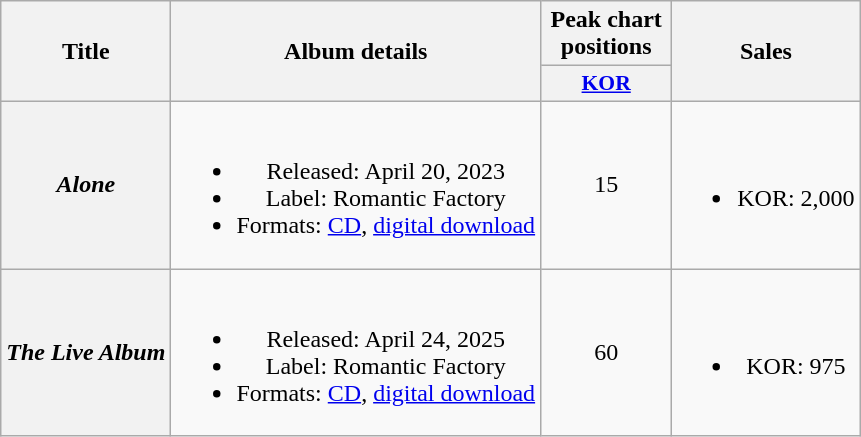<table class="wikitable plainrowheaders" style="text-align:center;">
<tr>
<th rowspan="2" scope="col">Title</th>
<th rowspan="2" scope="col">Album details</th>
<th scope="col" style="width:5em;">Peak chart positions</th>
<th rowspan="2" scope="col">Sales</th>
</tr>
<tr>
<th scope="col" style="font-size:90%; width:2.5em"><a href='#'>KOR</a><br></th>
</tr>
<tr>
<th scope="row"><em>Alone</em></th>
<td><br><ul><li>Released: April 20, 2023</li><li>Label: Romantic Factory</li><li>Formats: <a href='#'>CD</a>, <a href='#'>digital download</a></li></ul></td>
<td>15</td>
<td><br><ul><li>KOR: 2,000</li></ul></td>
</tr>
<tr>
<th scope="row"><em>The Live Album</em></th>
<td><br><ul><li>Released: April 24, 2025</li><li>Label: Romantic Factory</li><li>Formats: <a href='#'>CD</a>, <a href='#'>digital download</a></li></ul></td>
<td>60</td>
<td><br><ul><li>KOR: 975</li></ul></td>
</tr>
</table>
